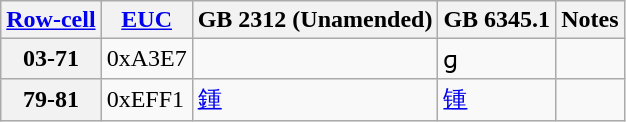<table class="wikitable">
<tr>
<th scope="col"><a href='#'>Row-cell</a></th>
<th><a href='#'>EUC</a></th>
<th>GB 2312 (Unamended)</th>
<th>GB 6345.1</th>
<th>Notes</th>
</tr>
<tr>
<th>03-71</th>
<td>0xA3E7</td>
<td></td>
<td>ɡ</td>
<td> </td>
</tr>
<tr>
<th>79-81</th>
<td>0xEFF1</td>
<td><a href='#'>鍾</a></td>
<td><a href='#'>锺</a></td>
<td></td>
</tr>
</table>
